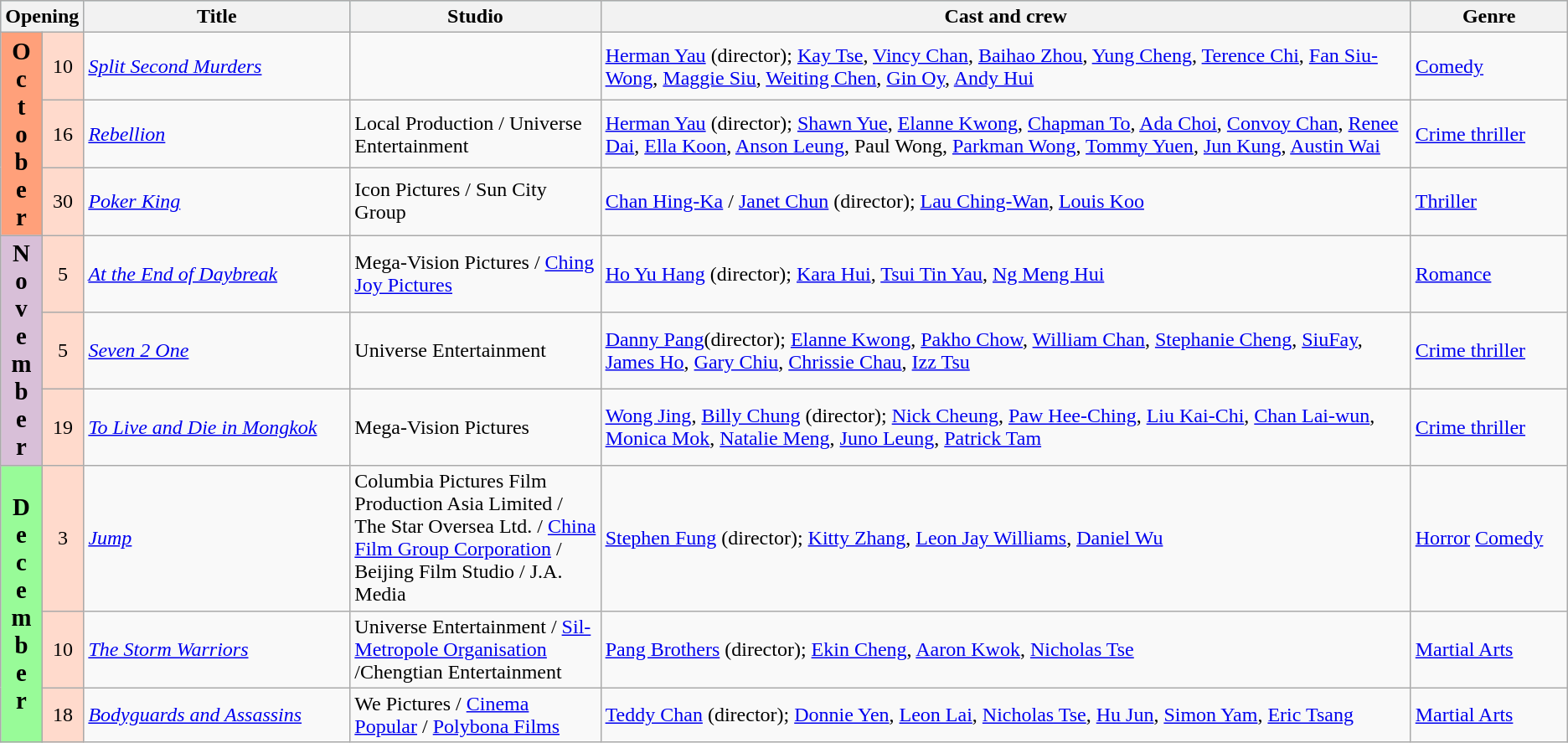<table class="wikitable sortable">
<tr style="background:#b0e0e6; text-align:center;">
<th colspan="2">Opening</th>
<th style="width:17%;">Title</th>
<th style="width:16%;">Studio</th>
<th>Cast and crew</th>
<th style="width:10%;">Genre</th>
</tr>
<tr>
<th rowspan="3" style="text-align:center; background:#ffa07a; textcolor:#000;"><big>O<br>c<br>t<br>o<br>b<br>e<br>r</big></th>
<td style="text-align:center; background:#ffdacc; textcolor:#000;">10</td>
<td><em><a href='#'>Split Second Murders</a></em></td>
<td></td>
<td><a href='#'>Herman Yau</a> (director); <a href='#'>Kay Tse</a>, <a href='#'>Vincy Chan</a>, <a href='#'>Baihao Zhou</a>, <a href='#'>Yung Cheng</a>, <a href='#'>Terence Chi</a>, <a href='#'>Fan Siu-Wong</a>, <a href='#'>Maggie Siu</a>, <a href='#'>Weiting Chen</a>, <a href='#'>Gin Oy</a>, <a href='#'>Andy Hui</a></td>
<td><a href='#'>Comedy</a></td>
</tr>
<tr>
<td style="text-align:center; background:#ffdacc; textcolor:#000;">16</td>
<td><em><a href='#'>Rebellion</a></em></td>
<td>Local Production / Universe Entertainment</td>
<td><a href='#'>Herman Yau</a> (director); <a href='#'>Shawn Yue</a>, <a href='#'>Elanne Kwong</a>, <a href='#'>Chapman To</a>, <a href='#'>Ada Choi</a>, <a href='#'>Convoy Chan</a>, <a href='#'>Renee Dai</a>, <a href='#'>Ella Koon</a>, <a href='#'>Anson Leung</a>, Paul Wong, <a href='#'>Parkman Wong</a>, <a href='#'>Tommy Yuen</a>, <a href='#'>Jun Kung</a>, <a href='#'>Austin Wai</a></td>
<td><a href='#'>Crime thriller</a></td>
</tr>
<tr>
<td style="text-align:center; background:#ffdacc; textcolor:#000;">30</td>
<td><em><a href='#'>Poker King</a></em></td>
<td>Icon Pictures / Sun City Group</td>
<td><a href='#'>Chan Hing-Ka</a> / <a href='#'>Janet Chun</a> (director); <a href='#'>Lau Ching-Wan</a>, <a href='#'>Louis Koo</a></td>
<td><a href='#'>Thriller</a></td>
</tr>
<tr>
<th rowspan="3" style="text-align:center; background:thistle; textcolor:#000;"><big>N<br>o<br>v<br>e<br>m<br>b<br>e<br>r</big></th>
<td style="text-align:center; background:#ffdacc; textcolor:#000;">5</td>
<td><em><a href='#'>At the End of Daybreak</a></em></td>
<td>Mega-Vision Pictures / <a href='#'>Ching Joy Pictures</a></td>
<td><a href='#'>Ho Yu Hang</a> (director); <a href='#'>Kara Hui</a>, <a href='#'>Tsui Tin Yau</a>, <a href='#'>Ng Meng Hui</a></td>
<td><a href='#'>Romance</a></td>
</tr>
<tr>
<td style="text-align:center; background:#ffdacc; textcolor:#000;">5</td>
<td><em><a href='#'>Seven 2 One</a></em></td>
<td>Universe Entertainment</td>
<td><a href='#'>Danny Pang</a>(director); <a href='#'>Elanne Kwong</a>, <a href='#'>Pakho Chow</a>, <a href='#'>William Chan</a>, <a href='#'>Stephanie Cheng</a>, <a href='#'>SiuFay</a>, <a href='#'>James Ho</a>, <a href='#'>Gary Chiu</a>, <a href='#'>Chrissie Chau</a>, <a href='#'>Izz Tsu</a></td>
<td><a href='#'>Crime thriller</a></td>
</tr>
<tr>
<td style="text-align:center; background:#ffdacc; textcolor:#000;">19</td>
<td><em><a href='#'>To Live and Die in Mongkok</a></em></td>
<td>Mega-Vision Pictures</td>
<td><a href='#'>Wong Jing</a>, <a href='#'>Billy Chung</a> (director); <a href='#'>Nick Cheung</a>, <a href='#'>Paw Hee-Ching</a>, <a href='#'>Liu Kai-Chi</a>, <a href='#'>Chan Lai-wun</a>, <a href='#'>Monica Mok</a>, <a href='#'>Natalie Meng</a>, <a href='#'>Juno Leung</a>, <a href='#'>Patrick Tam</a></td>
<td><a href='#'>Crime thriller</a></td>
</tr>
<tr>
<th rowspan="3" style="text-align:center; background:#98fb98; textcolor:#000;"><big>D<br>e<br>c<br>e<br>m<br>b<br>e<br>r</big></th>
<td style="text-align:center; background:#ffdacc; textcolor:#000;">3</td>
<td><em><a href='#'>Jump</a></em></td>
<td>Columbia Pictures Film Production Asia Limited / The Star Oversea Ltd. / <a href='#'>China Film Group Corporation</a> / Beijing Film Studio / J.A. Media</td>
<td><a href='#'>Stephen Fung</a> (director); <a href='#'>Kitty Zhang</a>, <a href='#'>Leon Jay Williams</a>, <a href='#'>Daniel Wu</a></td>
<td><a href='#'>Horror</a> <a href='#'>Comedy</a></td>
</tr>
<tr>
<td style="text-align:center; background:#ffdacc; textcolor:#000;">10</td>
<td><em><a href='#'>The Storm Warriors</a></em></td>
<td>Universe Entertainment / <a href='#'>Sil-Metropole Organisation</a> /Chengtian Entertainment</td>
<td><a href='#'>Pang Brothers</a> (director); <a href='#'>Ekin Cheng</a>, <a href='#'>Aaron Kwok</a>, <a href='#'>Nicholas Tse</a></td>
<td><a href='#'>Martial Arts</a></td>
</tr>
<tr>
<td style="text-align:center; background:#ffdacc; textcolor:#000;">18</td>
<td><em><a href='#'>Bodyguards and Assassins</a></em></td>
<td>We Pictures / <a href='#'>Cinema Popular</a> / <a href='#'>Polybona Films</a></td>
<td><a href='#'>Teddy Chan</a> (director); <a href='#'>Donnie Yen</a>, <a href='#'>Leon Lai</a>, <a href='#'>Nicholas Tse</a>, <a href='#'>Hu Jun</a>, <a href='#'>Simon Yam</a>, <a href='#'>Eric Tsang</a></td>
<td><a href='#'>Martial Arts</a></td>
</tr>
</table>
